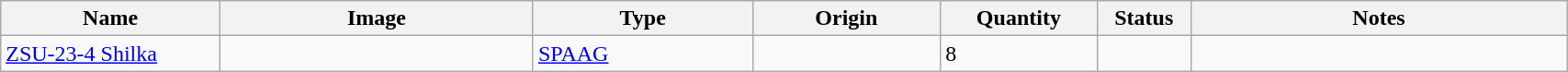<table class="wikitable" style="width:90%;">
<tr>
<th width=14%>Name</th>
<th width=20%>Image</th>
<th width=14%>Type</th>
<th width=12%>Origin</th>
<th width=10%>Quantity</th>
<th width=06%>Status</th>
<th width=24%>Notes</th>
</tr>
<tr>
<td><a href='#'>ZSU-23-4 Shilka</a></td>
<td></td>
<td><a href='#'>SPAAG</a></td>
<td></td>
<td>8</td>
<td></td>
<td></td>
</tr>
</table>
